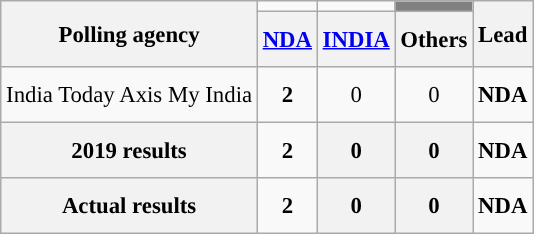<table class="wikitable" style="text-align:center;font-size:95%;line-height:30px;">
<tr>
<th rowspan="2" class="wikitable">Polling agency</th>
<td></td>
<td></td>
<td style="background:grey;"></td>
<th rowspan="2">Lead</th>
</tr>
<tr>
<th class="wikitable"><a href='#'>NDA</a></th>
<th class="wikitable"><a href='#'>INDIA</a></th>
<th class="wikitable">Others</th>
</tr>
<tr>
<td>India Today Axis My India</td>
<td bgcolor=><strong>2</strong></td>
<td>0</td>
<td>0</td>
<td bgcolor=><strong>NDA</strong></td>
</tr>
<tr>
<th>2019 results</th>
<td bgcolor=><strong>2</strong></td>
<th>0</th>
<th>0</th>
<td bgcolor=><strong>NDA</strong></td>
</tr>
<tr>
<th>Actual results</th>
<td bgcolor=><strong>2</strong></td>
<th>0</th>
<th>0</th>
<td bgcolor=><strong>NDA</strong></td>
</tr>
</table>
